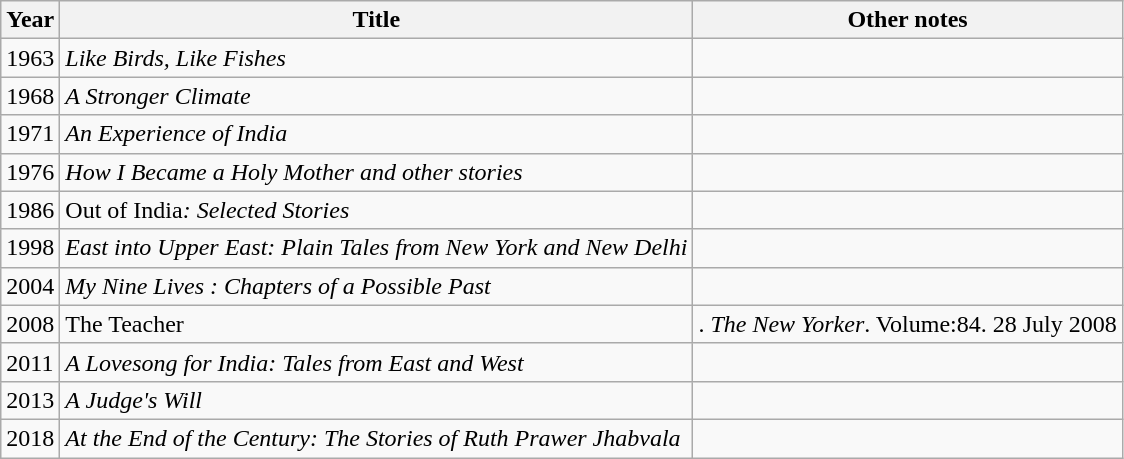<table class="wikitable">
<tr>
<th scope="col">Year</th>
<th scope="col">Title</th>
<th scope="col">Other notes</th>
</tr>
<tr>
<td>1963</td>
<td><em>Like Birds, Like Fishes</em></td>
<td></td>
</tr>
<tr>
<td>1968</td>
<td><em>A Stronger Climate</em></td>
<td></td>
</tr>
<tr>
<td>1971</td>
<td><em>An Experience of India</em></td>
<td></td>
</tr>
<tr>
<td>1976</td>
<td><em>How I Became a Holy Mother and other stories</em></td>
<td></td>
</tr>
<tr>
<td>1986</td>
<td>Out of India<em>: Selected Stories</em></td>
<td></td>
</tr>
<tr>
<td>1998</td>
<td><em>East into Upper East: Plain Tales from New York and New Delhi</em></td>
<td></td>
</tr>
<tr>
<td>2004</td>
<td><em>My Nine Lives : Chapters of a Possible Past</em></td>
<td></td>
</tr>
<tr>
<td>2008</td>
<td>The Teacher</td>
<td>. <em>The New Yorker</em>. Volume:84. 28 July 2008</td>
</tr>
<tr>
<td>2011</td>
<td><em>A Lovesong for India: Tales from East and West</em></td>
<td></td>
</tr>
<tr>
<td>2013</td>
<td><em>A Judge's Will</em></td>
<td></td>
</tr>
<tr>
<td>2018</td>
<td><em>At the End of the Century: The Stories of Ruth Prawer Jhabvala</em></td>
<td></td>
</tr>
</table>
